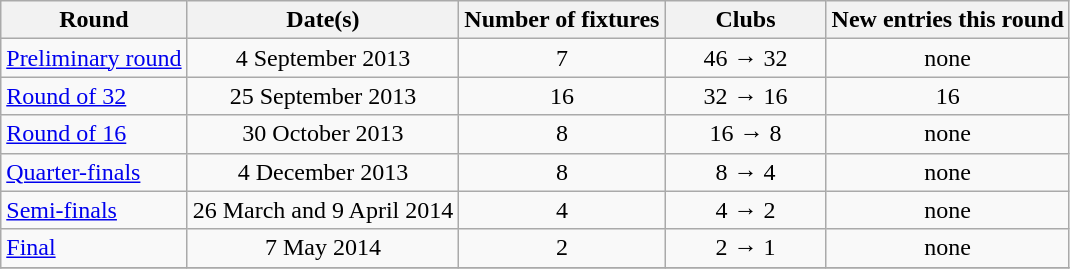<table class="wikitable" style="text-align:center">
<tr>
<th>Round</th>
<th>Date(s)</th>
<th>Number of fixtures</th>
<th width=100>Clubs</th>
<th>New entries this round</th>
</tr>
<tr>
<td style="text-align:left;"><a href='#'>Preliminary round</a></td>
<td>4 September 2013</td>
<td>7</td>
<td>46 → 32</td>
<td>none</td>
</tr>
<tr>
<td style="text-align:left;"><a href='#'>Round of 32</a></td>
<td>25 September 2013</td>
<td>16</td>
<td>32 → 16</td>
<td>16</td>
</tr>
<tr>
<td style="text-align:left;"><a href='#'>Round of 16</a></td>
<td>30 October 2013</td>
<td>8</td>
<td>16 → 8</td>
<td>none</td>
</tr>
<tr>
<td style="text-align:left;"><a href='#'>Quarter-finals</a></td>
<td>4 December 2013</td>
<td>8</td>
<td>8 → 4</td>
<td>none</td>
</tr>
<tr>
<td style="text-align:left;"><a href='#'>Semi-finals</a></td>
<td>26 March and 9 April 2014</td>
<td>4</td>
<td>4 → 2</td>
<td>none</td>
</tr>
<tr>
<td style="text-align:left;"><a href='#'>Final</a></td>
<td>7 May 2014</td>
<td>2</td>
<td>2 → 1</td>
<td>none</td>
</tr>
<tr>
</tr>
</table>
